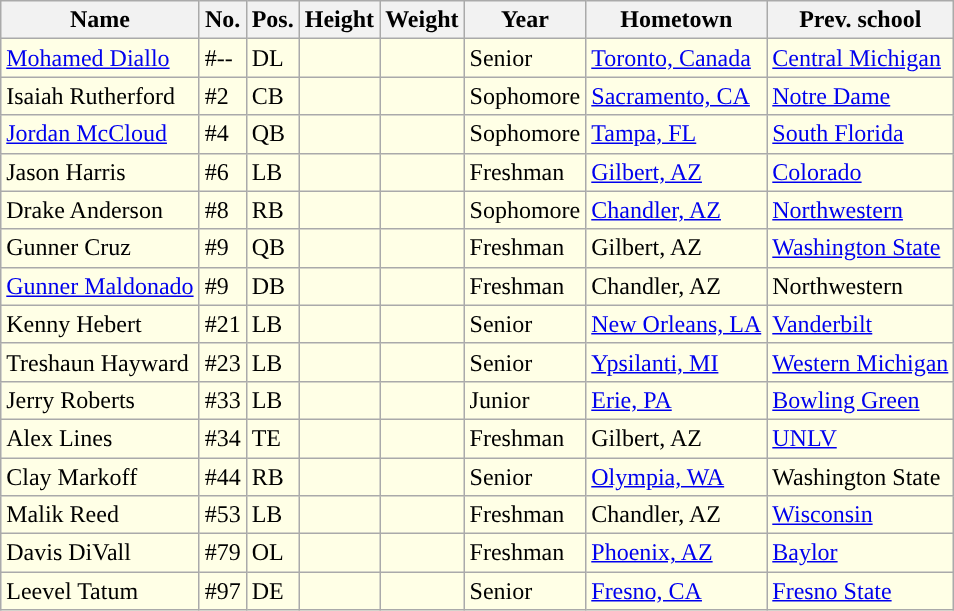<table class="wikitable sortable">
<tr>
<th>Name</th>
<th>No.</th>
<th>Pos.</th>
<th>Height</th>
<th>Weight</th>
<th>Year</th>
<th>Hometown</th>
<th class="unsortable">Prev. school</th>
</tr>
<tr style="background:#FFFFE6;">
<td><a href='#'>Mohamed Diallo</a></td>
<td>#--</td>
<td>DL</td>
<td></td>
<td></td>
<td>Senior</td>
<td><a href='#'>Toronto, Canada</a></td>
<td><a href='#'>Central Michigan</a></td>
</tr>
<tr style="background:#FFFFE6;">
<td>Isaiah Rutherford</td>
<td>#2</td>
<td>CB</td>
<td></td>
<td></td>
<td>Sophomore</td>
<td><a href='#'>Sacramento, CA</a></td>
<td><a href='#'>Notre Dame</a></td>
</tr>
<tr style="background:#FFFFE6;">
<td><a href='#'>Jordan McCloud</a></td>
<td>#4</td>
<td>QB</td>
<td></td>
<td></td>
<td>Sophomore</td>
<td><a href='#'>Tampa, FL</a></td>
<td><a href='#'>South Florida</a></td>
</tr>
<tr style="background:#FFFFE6;">
<td>Jason Harris</td>
<td>#6</td>
<td>LB</td>
<td></td>
<td></td>
<td>Freshman</td>
<td><a href='#'>Gilbert, AZ</a></td>
<td><a href='#'>Colorado</a></td>
</tr>
<tr style="background:#FFFFE6;">
<td>Drake Anderson</td>
<td>#8</td>
<td>RB</td>
<td></td>
<td></td>
<td>Sophomore</td>
<td><a href='#'>Chandler, AZ</a></td>
<td><a href='#'>Northwestern</a></td>
</tr>
<tr style="background:#FFFFE6;">
<td>Gunner Cruz</td>
<td>#9</td>
<td>QB</td>
<td></td>
<td></td>
<td>Freshman</td>
<td>Gilbert, AZ</td>
<td><a href='#'>Washington State</a></td>
</tr>
<tr style="background:#FFFFE6;">
<td><a href='#'>Gunner Maldonado</a></td>
<td>#9</td>
<td>DB</td>
<td></td>
<td></td>
<td>Freshman</td>
<td>Chandler, AZ</td>
<td>Northwestern</td>
</tr>
<tr style="background:#FFFFE6;">
<td>Kenny Hebert</td>
<td>#21</td>
<td>LB</td>
<td></td>
<td></td>
<td> Senior</td>
<td><a href='#'>New Orleans, LA</a></td>
<td><a href='#'>Vanderbilt</a></td>
</tr>
<tr style="background:#FFFFE6;">
<td>Treshaun Hayward</td>
<td>#23</td>
<td>LB</td>
<td></td>
<td></td>
<td>Senior</td>
<td><a href='#'>Ypsilanti, MI</a></td>
<td><a href='#'>Western Michigan</a></td>
</tr>
<tr style="background:#FFFFE6;">
<td>Jerry Roberts</td>
<td>#33</td>
<td>LB</td>
<td></td>
<td></td>
<td> Junior</td>
<td><a href='#'>Erie, PA</a></td>
<td><a href='#'>Bowling Green</a></td>
</tr>
<tr style="background:#FFFFE6;">
<td>Alex Lines</td>
<td>#34</td>
<td>TE</td>
<td></td>
<td></td>
<td>Freshman</td>
<td>Gilbert, AZ</td>
<td><a href='#'>UNLV</a></td>
</tr>
<tr style="background:#FFFFE6;">
<td>Clay Markoff</td>
<td>#44</td>
<td>RB</td>
<td></td>
<td></td>
<td>Senior</td>
<td><a href='#'>Olympia, WA</a></td>
<td>Washington State</td>
</tr>
<tr style="background:#FFFFE6;">
<td>Malik Reed</td>
<td>#53</td>
<td>LB</td>
<td></td>
<td></td>
<td>Freshman</td>
<td>Chandler, AZ</td>
<td><a href='#'>Wisconsin</a></td>
</tr>
<tr style="background:#FFFFE6;">
<td>Davis DiVall</td>
<td>#79</td>
<td>OL</td>
<td></td>
<td></td>
<td>Freshman</td>
<td><a href='#'>Phoenix, AZ</a></td>
<td><a href='#'>Baylor</a></td>
</tr>
<tr style="background:#FFFFE6;">
<td>Leevel Tatum</td>
<td>#97</td>
<td>DE</td>
<td></td>
<td></td>
<td>Senior</td>
<td><a href='#'>Fresno, CA</a></td>
<td><a href='#'>Fresno State</a></td>
</tr>
</table>
